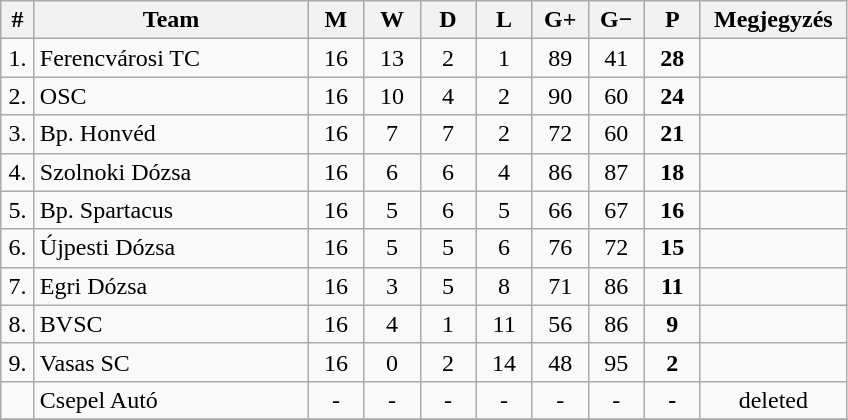<table class="wikitable" style="text-align: center;">
<tr>
<th width="15">#</th>
<th width="175">Team</th>
<th width="30">M</th>
<th width="30">W</th>
<th width="30">D</th>
<th width="30">L</th>
<th width="30">G+</th>
<th width="30">G−</th>
<th width="30">P</th>
<th width="90">Megjegyzés</th>
</tr>
<tr>
<td>1.</td>
<td align="left">Ferencvárosi TC</td>
<td>16</td>
<td>13</td>
<td>2</td>
<td>1</td>
<td>89</td>
<td>41</td>
<td><strong>28</strong></td>
<td></td>
</tr>
<tr>
<td>2.</td>
<td align="left">OSC</td>
<td>16</td>
<td>10</td>
<td>4</td>
<td>2</td>
<td>90</td>
<td>60</td>
<td><strong>24</strong></td>
<td></td>
</tr>
<tr>
<td>3.</td>
<td align="left">Bp. Honvéd</td>
<td>16</td>
<td>7</td>
<td>7</td>
<td>2</td>
<td>72</td>
<td>60</td>
<td><strong>21</strong></td>
<td></td>
</tr>
<tr>
<td>4.</td>
<td align="left">Szolnoki Dózsa</td>
<td>16</td>
<td>6</td>
<td>6</td>
<td>4</td>
<td>86</td>
<td>87</td>
<td><strong>18</strong></td>
<td></td>
</tr>
<tr>
<td>5.</td>
<td align="left">Bp. Spartacus</td>
<td>16</td>
<td>5</td>
<td>6</td>
<td>5</td>
<td>66</td>
<td>67</td>
<td><strong>16</strong></td>
<td></td>
</tr>
<tr>
<td>6.</td>
<td align="left">Újpesti Dózsa</td>
<td>16</td>
<td>5</td>
<td>5</td>
<td>6</td>
<td>76</td>
<td>72</td>
<td><strong>15</strong></td>
<td></td>
</tr>
<tr>
<td>7.</td>
<td align="left">Egri Dózsa</td>
<td>16</td>
<td>3</td>
<td>5</td>
<td>8</td>
<td>71</td>
<td>86</td>
<td><strong>11</strong></td>
<td></td>
</tr>
<tr>
<td>8.</td>
<td align="left">BVSC</td>
<td>16</td>
<td>4</td>
<td>1</td>
<td>11</td>
<td>56</td>
<td>86</td>
<td><strong>9</strong></td>
<td></td>
</tr>
<tr>
<td>9.</td>
<td align="left">Vasas SC</td>
<td>16</td>
<td>0</td>
<td>2</td>
<td>14</td>
<td>48</td>
<td>95</td>
<td><strong>2</strong></td>
<td></td>
</tr>
<tr>
<td></td>
<td align="left">Csepel Autó</td>
<td>-</td>
<td>-</td>
<td>-</td>
<td>-</td>
<td>-</td>
<td>-</td>
<td><strong>-</strong></td>
<td>deleted</td>
</tr>
<tr>
</tr>
</table>
